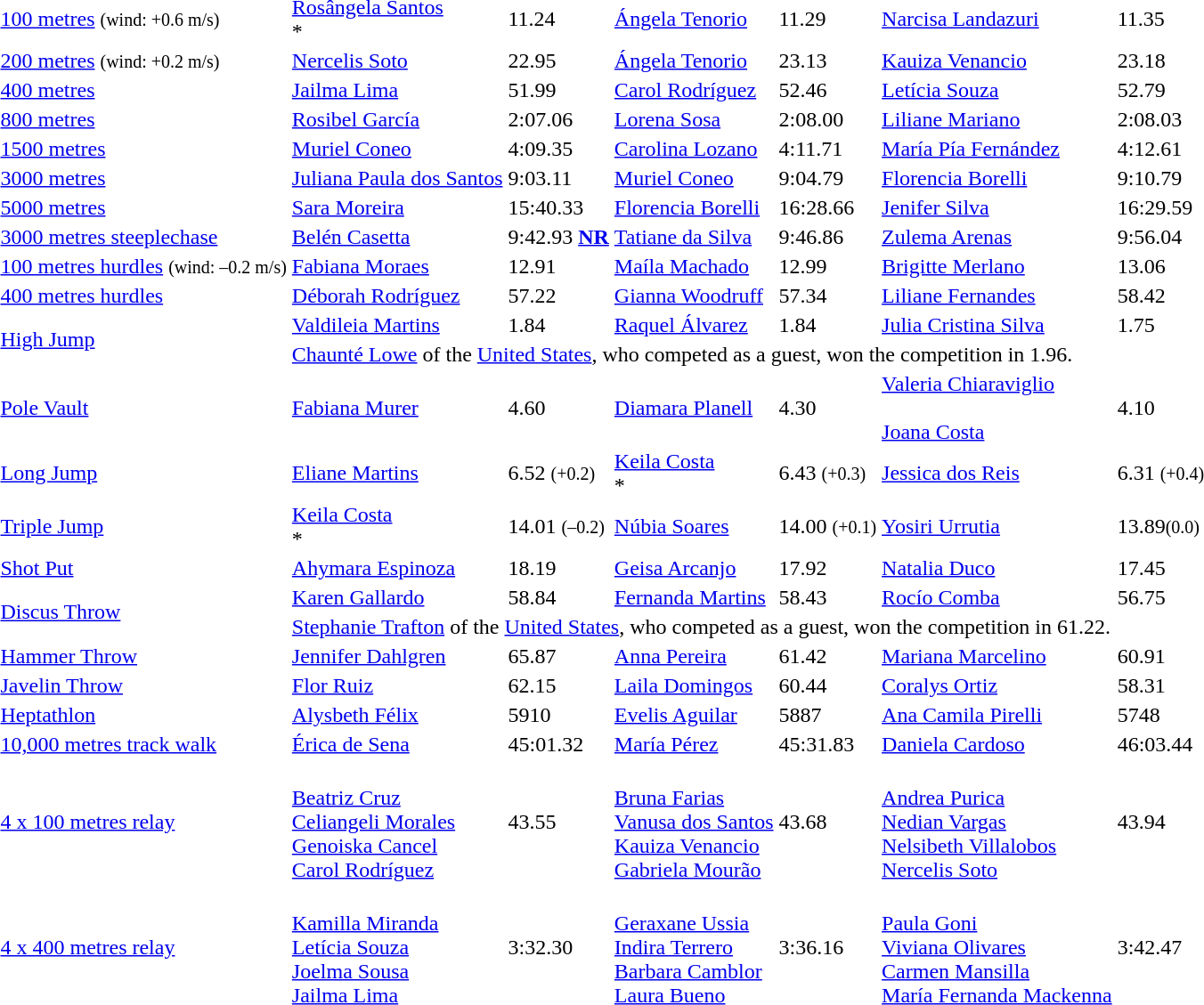<table>
<tr>
<td><a href='#'>100 metres</a> <small>(wind: +0.6 m/s)</small></td>
<td align=left><a href='#'>Rosângela Santos</a><br> *</td>
<td>11.24</td>
<td align=left><a href='#'>Ángela Tenorio</a><br> </td>
<td>11.29</td>
<td align=left><a href='#'>Narcisa Landazuri</a><br> </td>
<td>11.35</td>
</tr>
<tr>
<td><a href='#'>200 metres</a> <small>(wind: +0.2 m/s)</small></td>
<td align=left><a href='#'>Nercelis Soto</a><br> </td>
<td>22.95</td>
<td align=left><a href='#'>Ángela Tenorio</a><br> </td>
<td>23.13</td>
<td align=left><a href='#'>Kauiza Venancio</a><br> </td>
<td>23.18</td>
</tr>
<tr>
<td><a href='#'>400 metres</a></td>
<td align=left><a href='#'>Jailma Lima</a><br> </td>
<td>51.99</td>
<td align=left><a href='#'>Carol Rodríguez</a><br> </td>
<td>52.46</td>
<td align=left><a href='#'>Letícia Souza</a><br> </td>
<td>52.79</td>
</tr>
<tr>
<td><a href='#'>800 metres</a></td>
<td align=left><a href='#'>Rosibel García</a><br> </td>
<td>2:07.06</td>
<td align=left><a href='#'>Lorena Sosa</a><br> </td>
<td>2:08.00</td>
<td align=left><a href='#'>Liliane Mariano</a><br> </td>
<td>2:08.03</td>
</tr>
<tr>
<td><a href='#'>1500 metres</a></td>
<td align=left><a href='#'>Muriel Coneo</a><br> </td>
<td>4:09.35</td>
<td align=left><a href='#'>Carolina Lozano</a><br> </td>
<td>4:11.71 <strong></strong></td>
<td align=left><a href='#'>María Pía Fernández</a><br> </td>
<td>4:12.61 <strong></strong></td>
</tr>
<tr>
<td><a href='#'>3000 metres</a></td>
<td align=left><a href='#'>Juliana Paula dos Santos</a><br> </td>
<td>9:03.11</td>
<td align=left><a href='#'>Muriel Coneo</a><br> </td>
<td>9:04.79 <strong></strong></td>
<td align=left><a href='#'>Florencia Borelli</a><br> </td>
<td>9:10.79</td>
</tr>
<tr>
<td><a href='#'>5000 metres</a></td>
<td align=left><a href='#'>Sara Moreira</a><br> </td>
<td>15:40.33</td>
<td align=left><a href='#'>Florencia Borelli</a><br> </td>
<td>16:28.66</td>
<td align=left><a href='#'>Jenifer Silva</a><br> </td>
<td>16:29.59</td>
</tr>
<tr>
<td><a href='#'>3000 metres steeplechase</a></td>
<td align=left><a href='#'>Belén Casetta</a><br> </td>
<td>9:42.93 <strong><a href='#'>NR</a></strong></td>
<td align=left><a href='#'>Tatiane da Silva</a><br> </td>
<td>9:46.86</td>
<td align=left><a href='#'>Zulema Arenas</a><br> </td>
<td>9:56.04</td>
</tr>
<tr>
<td><a href='#'>100 metres hurdles</a> <small>(wind: –0.2 m/s)</small></td>
<td align=left><a href='#'>Fabiana Moraes</a><br> </td>
<td>12.91</td>
<td align=left><a href='#'>Maíla Machado</a><br> </td>
<td>12.99</td>
<td align=left><a href='#'>Brigitte Merlano</a><br> </td>
<td>13.06</td>
</tr>
<tr>
<td><a href='#'>400 metres hurdles</a></td>
<td align=left><a href='#'>Déborah Rodríguez</a><br> </td>
<td>57.22</td>
<td align=left><a href='#'>Gianna Woodruff</a><br> </td>
<td>57.34</td>
<td align=left><a href='#'>Liliane Fernandes</a><br> </td>
<td>58.42</td>
</tr>
<tr>
<td rowspan=2><a href='#'>High Jump</a></td>
<td align=left><a href='#'>Valdileia Martins</a><br> </td>
<td>1.84</td>
<td align=left><a href='#'>Raquel Álvarez</a><br> </td>
<td>1.84</td>
<td align=left><a href='#'>Julia Cristina Silva</a><br> </td>
<td>1.75</td>
</tr>
<tr>
<td colspan=6><a href='#'>Chaunté Lowe</a> of the <a href='#'>United States</a>, who competed as a guest, won the competition in 1.96.</td>
</tr>
<tr>
<td><a href='#'>Pole Vault</a></td>
<td align=left><a href='#'>Fabiana Murer</a><br> </td>
<td>4.60</td>
<td align=left><a href='#'>Diamara Planell</a><br> </td>
<td>4.30</td>
<td align=left><a href='#'>Valeria Chiaraviglio</a><br> <br><a href='#'>Joana Costa</a><br></td>
<td>4.10</td>
</tr>
<tr>
<td><a href='#'>Long Jump</a></td>
<td align=left><a href='#'>Eliane Martins</a><br> </td>
<td>6.52 <small>(+0.2)</small></td>
<td align=left><a href='#'>Keila Costa</a><br> *</td>
<td>6.43 <small>(+0.3)</small></td>
<td align=left><a href='#'>Jessica dos Reis</a><br> </td>
<td>6.31 <small>(+0.4)</small></td>
</tr>
<tr>
<td><a href='#'>Triple Jump</a></td>
<td align=left><a href='#'>Keila Costa</a><br> *</td>
<td>14.01 <small>(–0.2)</small></td>
<td align=left><a href='#'>Núbia Soares</a><br> </td>
<td>14.00 <small>(+0.1)</small></td>
<td align=left><a href='#'>Yosiri Urrutia</a><br> </td>
<td>13.89<small>(0.0)</small></td>
</tr>
<tr>
<td><a href='#'>Shot Put</a></td>
<td align=left><a href='#'>Ahymara Espinoza</a><br> </td>
<td>18.19</td>
<td align=left><a href='#'>Geisa Arcanjo</a><br> </td>
<td>17.92</td>
<td align=left><a href='#'>Natalia Duco</a><br> </td>
<td>17.45</td>
</tr>
<tr>
<td rowspan=2><a href='#'>Discus Throw</a></td>
<td align=left><a href='#'>Karen Gallardo</a><br> </td>
<td>58.84</td>
<td align=left><a href='#'>Fernanda Martins</a><br> </td>
<td>58.43</td>
<td align=left><a href='#'>Rocío Comba</a><br> </td>
<td>56.75</td>
</tr>
<tr>
<td colspan=6><a href='#'>Stephanie Trafton</a> of the <a href='#'>United States</a>, who competed as a guest, won the competition in 61.22.</td>
</tr>
<tr>
<td><a href='#'>Hammer Throw</a></td>
<td align=left><a href='#'>Jennifer Dahlgren</a><br> </td>
<td>65.87</td>
<td align=left><a href='#'>Anna Pereira</a><br> </td>
<td>61.42</td>
<td align=left><a href='#'>Mariana Marcelino</a><br> </td>
<td>60.91</td>
</tr>
<tr>
<td><a href='#'>Javelin Throw</a></td>
<td align=left><a href='#'>Flor Ruiz</a><br> </td>
<td>62.15</td>
<td align=left><a href='#'>Laila Domingos</a><br> </td>
<td>60.44</td>
<td align=left><a href='#'>Coralys Ortiz</a><br> </td>
<td>58.31</td>
</tr>
<tr>
<td><a href='#'>Heptathlon</a></td>
<td align=left><a href='#'>Alysbeth Félix</a><br> </td>
<td>5910 <strong></strong></td>
<td align=left><a href='#'>Evelis Aguilar</a><br> </td>
<td>5887</td>
<td align=left><a href='#'>Ana Camila Pirelli</a><br> </td>
<td>5748</td>
</tr>
<tr>
<td><a href='#'>10,000 metres track walk</a></td>
<td align=left><a href='#'>Érica de Sena</a><br> </td>
<td>45:01.32</td>
<td align=left><a href='#'>María Pérez</a><br> </td>
<td>45:31.83</td>
<td align=left><a href='#'>Daniela Cardoso</a><br> </td>
<td>46:03.44</td>
</tr>
<tr>
<td><a href='#'>4 x 100 metres relay</a></td>
<td><br><a href='#'>Beatriz Cruz</a><br><a href='#'>Celiangeli Morales</a><br><a href='#'>Genoiska Cancel</a><br><a href='#'>Carol Rodríguez</a></td>
<td>43.55</td>
<td><br><a href='#'>Bruna Farias</a><br><a href='#'>Vanusa dos Santos</a><br><a href='#'>Kauiza Venancio</a><br><a href='#'>Gabriela Mourão</a></td>
<td>43.68</td>
<td><br><a href='#'>Andrea Purica</a><br><a href='#'>Nedian Vargas</a><br><a href='#'>Nelsibeth Villalobos</a><br><a href='#'>Nercelis Soto</a></td>
<td>43.94</td>
</tr>
<tr>
<td><a href='#'>4 x 400 metres relay</a></td>
<td><br><a href='#'>Kamilla Miranda</a><br><a href='#'>Letícia Souza</a><br><a href='#'>Joelma Sousa</a><br><a href='#'>Jailma Lima</a></td>
<td>3:32.30</td>
<td><br><a href='#'>Geraxane Ussia</a><br><a href='#'>Indira Terrero</a><br><a href='#'>Barbara Camblor</a><br><a href='#'>Laura Bueno</a></td>
<td>3:36.16</td>
<td><br><a href='#'>Paula Goni</a><br><a href='#'>Viviana Olivares</a><br><a href='#'>Carmen Mansilla</a><br><a href='#'>María Fernanda Mackenna</a></td>
<td>3:42.47</td>
</tr>
</table>
